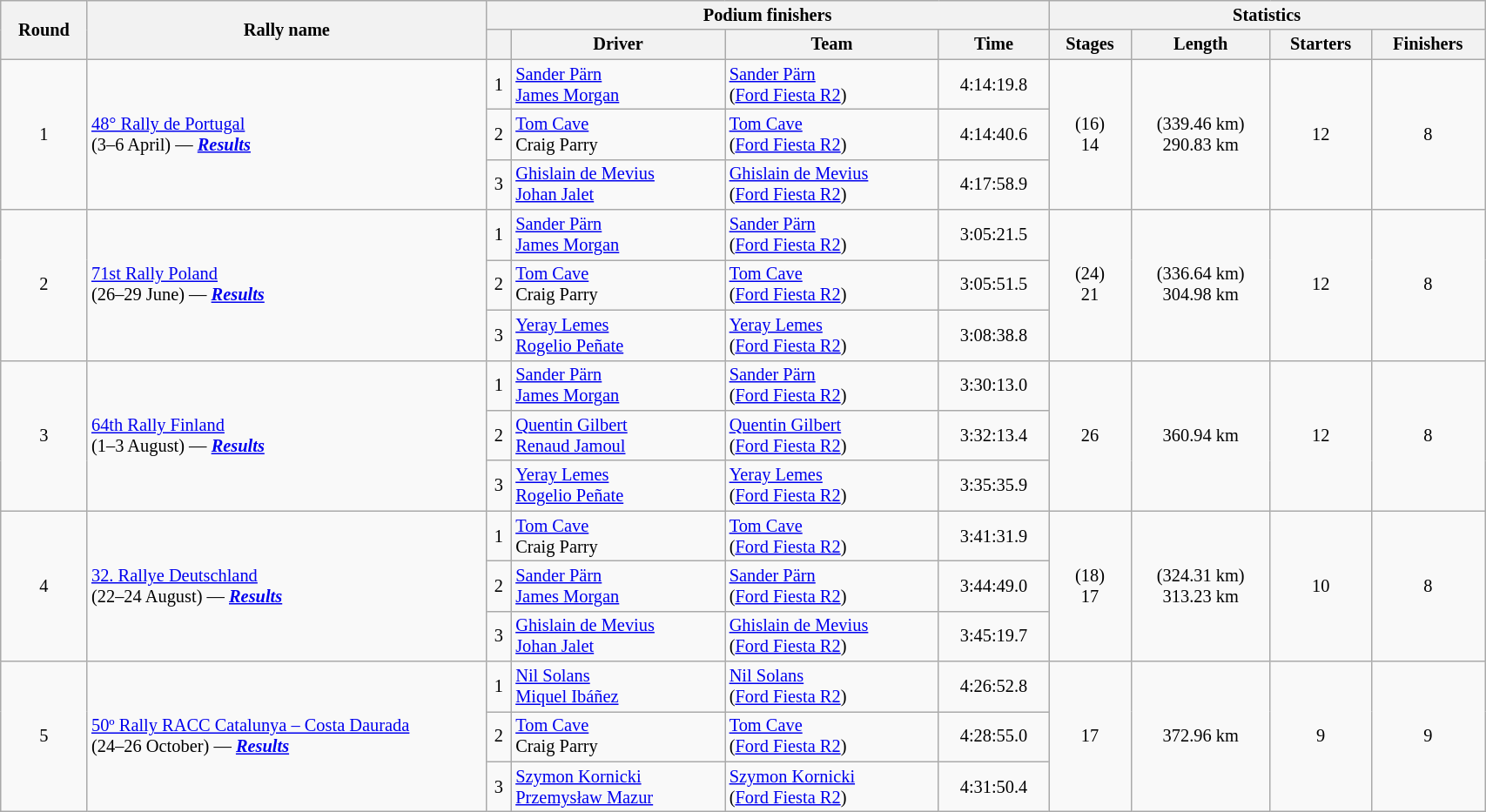<table class="wikitable" width=90% style="font-size:85%;">
<tr>
<th rowspan=2>Round</th>
<th style="width:22em" rowspan=2>Rally name</th>
<th colspan=4>Podium finishers</th>
<th colspan=4>Statistics</th>
</tr>
<tr>
<th></th>
<th>Driver</th>
<th>Team</th>
<th>Time</th>
<th>Stages</th>
<th>Length</th>
<th>Starters</th>
<th>Finishers</th>
</tr>
<tr>
<td rowspan=3 align=center>1</td>
<td rowspan=3> <a href='#'>48° Rally de Portugal</a><br>(3–6 April) — <strong><em><a href='#'>Results</a></em></strong></td>
<td align=center>1</td>
<td> <a href='#'>Sander Pärn</a><br> <a href='#'>James Morgan</a></td>
<td> <a href='#'>Sander Pärn</a><br>(<a href='#'>Ford Fiesta R2</a>)</td>
<td align=center>4:14:19.8</td>
<td rowspan=3 align=center>(16)<br>14</td>
<td rowspan=3 align=center>(339.46 km)<br>290.83 km</td>
<td rowspan=3 align=center>12</td>
<td rowspan=3 align=center>8</td>
</tr>
<tr>
<td align=center>2</td>
<td> <a href='#'>Tom Cave</a><br> Craig Parry</td>
<td> <a href='#'>Tom Cave</a><br>(<a href='#'>Ford Fiesta R2</a>)</td>
<td align=center>4:14:40.6</td>
</tr>
<tr>
<td align=center>3</td>
<td> <a href='#'>Ghislain de Mevius</a><br>  <a href='#'>Johan Jalet</a></td>
<td> <a href='#'>Ghislain de Mevius</a><br>(<a href='#'>Ford Fiesta R2</a>)</td>
<td align=center>4:17:58.9</td>
</tr>
<tr>
<td rowspan=3 align=center>2</td>
<td rowspan=3> <a href='#'>71st Rally Poland</a><br>(26–29 June) — <strong><em><a href='#'>Results</a></em></strong></td>
<td align=center>1</td>
<td> <a href='#'>Sander Pärn</a><br> <a href='#'>James Morgan</a></td>
<td> <a href='#'>Sander Pärn</a><br>(<a href='#'>Ford Fiesta R2</a>)</td>
<td align=center>3:05:21.5</td>
<td rowspan=3 align=center>(24)<br>21</td>
<td rowspan=3 align=center>(336.64 km)<br>304.98 km</td>
<td rowspan=3 align=center>12</td>
<td rowspan=3 align=center>8</td>
</tr>
<tr>
<td align=center>2</td>
<td> <a href='#'>Tom Cave</a><br> Craig Parry</td>
<td> <a href='#'>Tom Cave</a><br>(<a href='#'>Ford Fiesta R2</a>)</td>
<td align=center>3:05:51.5</td>
</tr>
<tr>
<td align=center>3</td>
<td> <a href='#'>Yeray Lemes</a><br> <a href='#'>Rogelio Peñate</a></td>
<td> <a href='#'>Yeray Lemes</a><br>(<a href='#'>Ford Fiesta R2</a>)</td>
<td align=center>3:08:38.8</td>
</tr>
<tr>
<td rowspan=3 align=center>3</td>
<td rowspan=3> <a href='#'>64th Rally Finland</a><br>(1–3 August) — <strong><em><a href='#'>Results</a></em></strong></td>
<td align=center>1</td>
<td> <a href='#'>Sander Pärn</a><br> <a href='#'>James Morgan</a></td>
<td> <a href='#'>Sander Pärn</a><br>(<a href='#'>Ford Fiesta R2</a>)</td>
<td align=center>3:30:13.0</td>
<td rowspan=3 align=center>26</td>
<td rowspan=3 align=center>360.94 km</td>
<td rowspan=3 align=center>12</td>
<td rowspan=3 align=center>8</td>
</tr>
<tr>
<td align=center>2</td>
<td> <a href='#'>Quentin Gilbert</a><br> <a href='#'>Renaud Jamoul</a></td>
<td> <a href='#'>Quentin Gilbert</a><br>(<a href='#'>Ford Fiesta R2</a>)</td>
<td align=center>3:32:13.4</td>
</tr>
<tr>
<td align=center>3</td>
<td> <a href='#'>Yeray Lemes</a><br> <a href='#'>Rogelio Peñate</a></td>
<td> <a href='#'>Yeray Lemes</a><br>(<a href='#'>Ford Fiesta R2</a>)</td>
<td align=center>3:35:35.9</td>
</tr>
<tr>
<td rowspan=3 align=center>4</td>
<td rowspan=3> <a href='#'>32. Rallye Deutschland</a><br>(22–24 August) — <strong><em><a href='#'>Results</a></em></strong></td>
<td align=center>1</td>
<td> <a href='#'>Tom Cave</a><br> Craig Parry</td>
<td> <a href='#'>Tom Cave</a><br>(<a href='#'>Ford Fiesta R2</a>)</td>
<td align=center>3:41:31.9</td>
<td rowspan=3 align=center>(18)<br>17</td>
<td rowspan=3 align=center>(324.31 km)<br>313.23 km</td>
<td rowspan=3 align=center>10</td>
<td rowspan=3 align=center>8</td>
</tr>
<tr>
<td align=center>2</td>
<td> <a href='#'>Sander Pärn</a><br> <a href='#'>James Morgan</a></td>
<td> <a href='#'>Sander Pärn</a><br>(<a href='#'>Ford Fiesta R2</a>)</td>
<td align=center>3:44:49.0</td>
</tr>
<tr>
<td align=center>3</td>
<td> <a href='#'>Ghislain de Mevius</a><br> <a href='#'>Johan Jalet</a></td>
<td> <a href='#'>Ghislain de Mevius</a><br>(<a href='#'>Ford Fiesta R2</a>)</td>
<td align=center>3:45:19.7</td>
</tr>
<tr>
<td rowspan=3 align=center>5</td>
<td rowspan=3> <a href='#'>50º Rally RACC Catalunya – Costa Daurada</a><br>(24–26 October) — <strong><em><a href='#'>Results</a></em></strong></td>
<td align=center>1</td>
<td> <a href='#'>Nil Solans</a><br> <a href='#'>Miquel Ibáñez</a></td>
<td> <a href='#'>Nil Solans</a><br>(<a href='#'>Ford Fiesta R2</a>)</td>
<td align=center>4:26:52.8</td>
<td rowspan=3 align=center>17</td>
<td rowspan=3 align=center>372.96 km</td>
<td rowspan=3 align=center>9</td>
<td rowspan=3 align=center>9</td>
</tr>
<tr>
<td align=center>2</td>
<td> <a href='#'>Tom Cave</a><br> Craig Parry</td>
<td> <a href='#'>Tom Cave</a><br>(<a href='#'>Ford Fiesta R2</a>)</td>
<td align=center>4:28:55.0</td>
</tr>
<tr>
<td align=center>3</td>
<td> <a href='#'>Szymon Kornicki</a><br> <a href='#'>Przemysław Mazur</a></td>
<td> <a href='#'>Szymon Kornicki</a><br>(<a href='#'>Ford Fiesta R2</a>)</td>
<td align=center>4:31:50.4</td>
</tr>
</table>
